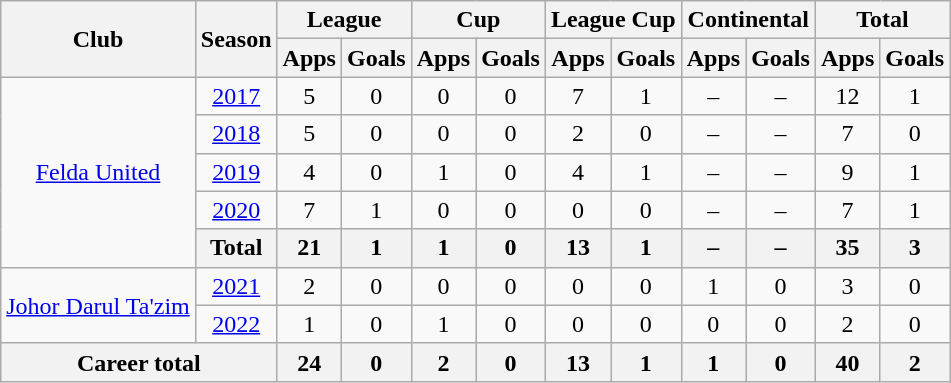<table class="wikitable" style="text-align: center;">
<tr>
<th rowspan="2">Club</th>
<th rowspan="2">Season</th>
<th colspan="2">League</th>
<th colspan="2">Cup</th>
<th colspan="2">League Cup</th>
<th colspan="2">Continental</th>
<th colspan="2">Total</th>
</tr>
<tr>
<th>Apps</th>
<th>Goals</th>
<th>Apps</th>
<th>Goals</th>
<th>Apps</th>
<th>Goals</th>
<th>Apps</th>
<th>Goals</th>
<th>Apps</th>
<th>Goals</th>
</tr>
<tr>
<td rowspan="5" valign="center"><a href='#'>Felda United</a></td>
<td><a href='#'>2017</a></td>
<td>5</td>
<td>0</td>
<td>0</td>
<td>0</td>
<td>7</td>
<td>1</td>
<td>–</td>
<td>–</td>
<td>12</td>
<td>1</td>
</tr>
<tr>
<td><a href='#'>2018</a></td>
<td>5</td>
<td>0</td>
<td>0</td>
<td>0</td>
<td>2</td>
<td>0</td>
<td>–</td>
<td>–</td>
<td>7</td>
<td>0</td>
</tr>
<tr>
<td><a href='#'>2019</a></td>
<td>4</td>
<td>0</td>
<td>1</td>
<td>0</td>
<td>4</td>
<td>1</td>
<td>–</td>
<td>–</td>
<td>9</td>
<td>1</td>
</tr>
<tr>
<td><a href='#'>2020</a></td>
<td>7</td>
<td>1</td>
<td>0</td>
<td>0</td>
<td>0</td>
<td>0</td>
<td>–</td>
<td>–</td>
<td>7</td>
<td>1</td>
</tr>
<tr>
<th>Total</th>
<th>21</th>
<th>1</th>
<th>1</th>
<th>0</th>
<th>13</th>
<th>1</th>
<th>–</th>
<th>–</th>
<th>35</th>
<th>3</th>
</tr>
<tr>
<td rowspan="2" valign="center"><a href='#'>Johor Darul Ta'zim</a></td>
<td><a href='#'>2021</a></td>
<td>2</td>
<td>0</td>
<td>0</td>
<td>0</td>
<td>0</td>
<td>0</td>
<td>1</td>
<td>0</td>
<td>3</td>
<td>0</td>
</tr>
<tr>
<td><a href='#'>2022</a></td>
<td>1</td>
<td>0</td>
<td>1</td>
<td>0</td>
<td>0</td>
<td>0</td>
<td>0</td>
<td>0</td>
<td>2</td>
<td>0</td>
</tr>
<tr>
<th colspan=2>Career total</th>
<th>24</th>
<th>0</th>
<th>2</th>
<th>0</th>
<th>13</th>
<th>1</th>
<th>1</th>
<th>0</th>
<th>40</th>
<th>2</th>
</tr>
</table>
